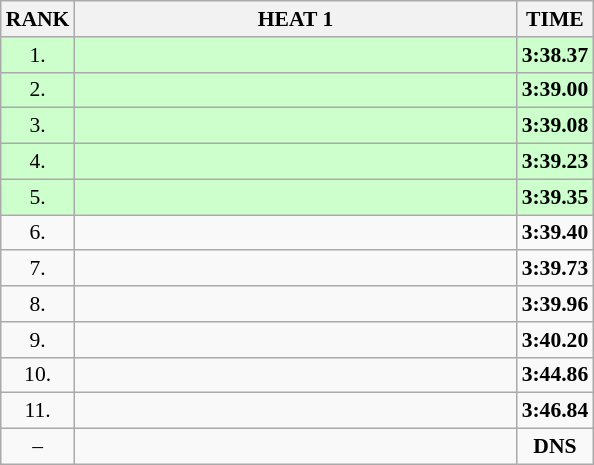<table class="wikitable" style="border-collapse: collapse; font-size: 90%;">
<tr>
<th>RANK</th>
<th align="center" style="width: 20em">HEAT 1</th>
<th>TIME</th>
</tr>
<tr style="background:#ccffcc;">
<td align="center">1.</td>
<td></td>
<td align="center"><strong>3:38.37</strong></td>
</tr>
<tr style="background:#ccffcc;">
<td align="center">2.</td>
<td></td>
<td align="center"><strong>3:39.00</strong></td>
</tr>
<tr style="background:#ccffcc;">
<td align="center">3.</td>
<td></td>
<td align="center"><strong>3:39.08</strong></td>
</tr>
<tr style="background:#ccffcc;">
<td align="center">4.</td>
<td></td>
<td align="center"><strong>3:39.23</strong></td>
</tr>
<tr style="background:#ccffcc;">
<td align="center">5.</td>
<td></td>
<td align="center"><strong>3:39.35</strong></td>
</tr>
<tr>
<td align="center">6.</td>
<td></td>
<td align="center"><strong>3:39.40</strong></td>
</tr>
<tr>
<td align="center">7.</td>
<td></td>
<td align="center"><strong>3:39.73</strong></td>
</tr>
<tr>
<td align="center">8.</td>
<td></td>
<td align="center"><strong>3:39.96</strong></td>
</tr>
<tr>
<td align="center">9.</td>
<td></td>
<td align="center"><strong>3:40.20</strong></td>
</tr>
<tr>
<td align="center">10.</td>
<td></td>
<td align="center"><strong>3:44.86</strong></td>
</tr>
<tr>
<td align="center">11.</td>
<td></td>
<td align="center"><strong>3:46.84</strong></td>
</tr>
<tr>
<td align="center">–</td>
<td></td>
<td align="center"><strong>DNS</strong></td>
</tr>
</table>
